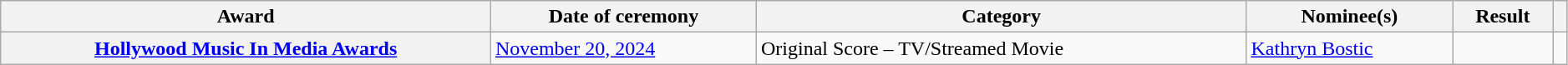<table class="wikitable sortable plainrowheaders" style="width: 99%">
<tr>
<th scope="col">Award</th>
<th scope="col">Date of ceremony</th>
<th scope="col">Category</th>
<th scope="col">Nominee(s)</th>
<th scope="col">Result</th>
<th class="unsortable" scope="col"></th>
</tr>
<tr>
<th scope="row"><a href='#'>Hollywood Music In Media Awards</a></th>
<td><a href='#'>November 20, 2024</a></td>
<td>Original Score – TV/Streamed Movie</td>
<td><a href='#'>Kathryn Bostic</a></td>
<td></td>
<td align="center"></td>
</tr>
</table>
